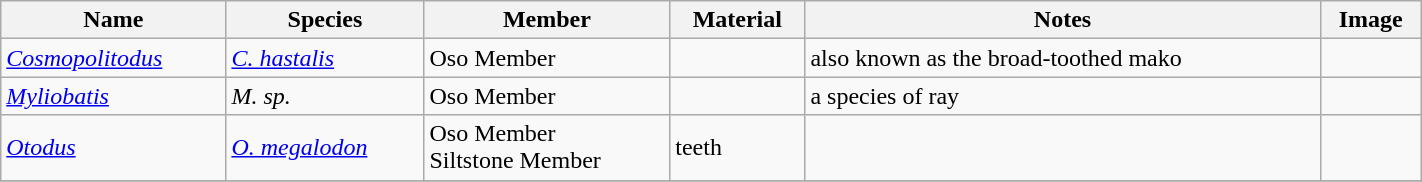<table class="wikitable" align="center" width="75%">
<tr>
<th>Name</th>
<th>Species</th>
<th>Member</th>
<th>Material</th>
<th>Notes</th>
<th>Image</th>
</tr>
<tr>
<td><em><a href='#'>Cosmopolitodus</a></em></td>
<td><em><a href='#'>C. hastalis</a></em></td>
<td>Oso Member</td>
<td></td>
<td>also known as the broad-toothed mako</td>
<td></td>
</tr>
<tr>
<td><em><a href='#'>Myliobatis</a></em></td>
<td><em>M. sp.</em> </td>
<td>Oso Member</td>
<td></td>
<td>a species of ray</td>
<td></td>
</tr>
<tr>
<td><em><a href='#'>Otodus</a></em></td>
<td><em><a href='#'>O. megalodon</a></em> </td>
<td>Oso Member<br>Siltstone Member</td>
<td>teeth</td>
<td></td>
<td></td>
</tr>
<tr>
</tr>
</table>
